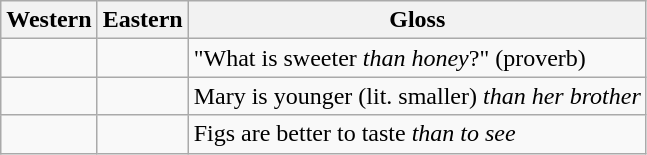<table class="wikitable">
<tr>
<th>Western</th>
<th>Eastern</th>
<th>Gloss</th>
</tr>
<tr>
<td></td>
<td></td>
<td>"What is sweeter <em>than honey</em>?" (proverb)</td>
</tr>
<tr>
<td></td>
<td></td>
<td>Mary is younger (lit. smaller) <em>than her brother</em></td>
</tr>
<tr>
<td></td>
<td></td>
<td>Figs are better to taste <em>than to see</em></td>
</tr>
</table>
